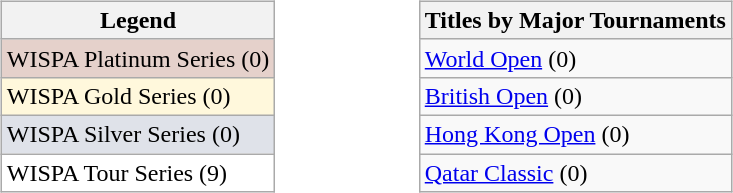<table style="width:43%;">
<tr>
<td valign=top width=35% align=left><br><table class="wikitable">
<tr>
<th>Legend</th>
</tr>
<tr style="background:#e5d1cb;">
<td>WISPA Platinum Series (0)</td>
</tr>
<tr style="background:Cornsilk">
<td>WISPA Gold Series (0)</td>
</tr>
<tr style="background:#dfe2e9;">
<td>WISPA Silver Series (0)</td>
</tr>
<tr style="background:White;">
<td>WISPA Tour Series (9)</td>
</tr>
</table>
</td>
<td valign=top width=33% align=left><br><table class="wikitable">
<tr>
<th>Titles by Major Tournaments</th>
</tr>
<tr>
<td><a href='#'>World Open</a> (0)</td>
</tr>
<tr>
<td><a href='#'>British Open</a> (0)</td>
</tr>
<tr>
<td><a href='#'>Hong Kong Open</a> (0)</td>
</tr>
<tr>
<td><a href='#'>Qatar Classic</a> (0)</td>
</tr>
</table>
</td>
</tr>
</table>
